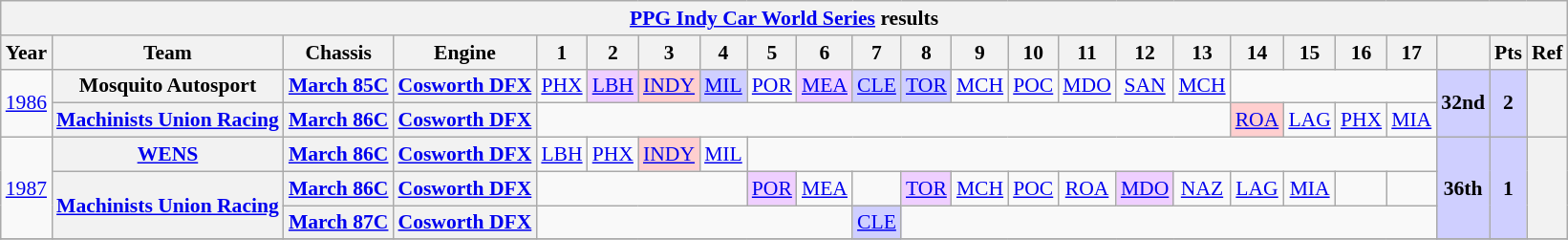<table class="wikitable" style="text-align:center; font-size:90%">
<tr>
<th colspan=24><a href='#'>PPG Indy Car World Series</a> results</th>
</tr>
<tr>
<th>Year</th>
<th>Team</th>
<th>Chassis</th>
<th>Engine</th>
<th>1</th>
<th>2</th>
<th>3</th>
<th>4</th>
<th>5</th>
<th>6</th>
<th>7</th>
<th>8</th>
<th>9</th>
<th>10</th>
<th>11</th>
<th>12</th>
<th>13</th>
<th>14</th>
<th>15</th>
<th>16</th>
<th>17</th>
<th></th>
<th>Pts</th>
<th>Ref</th>
</tr>
<tr>
<td rowspan=2><a href='#'>1986</a></td>
<th>Mosquito Autosport</th>
<th><a href='#'>March 85C</a></th>
<th><a href='#'>Cosworth DFX</a></th>
<td><a href='#'>PHX</a></td>
<td style="background:#EFCFFF;"><a href='#'>LBH</a><br></td>
<td style="background:#FFCFCF;"><a href='#'>INDY</a><br></td>
<td style="background:#CFCFFF;"><a href='#'>MIL</a><br></td>
<td><a href='#'>POR</a></td>
<td style="background:#EFCFFF;"><a href='#'>MEA</a><br></td>
<td style="background:#CFCFFF;"><a href='#'>CLE</a><br></td>
<td style="background:#CFCFFF;"><a href='#'>TOR</a><br></td>
<td><a href='#'>MCH</a></td>
<td><a href='#'>POC</a></td>
<td><a href='#'>MDO</a></td>
<td><a href='#'>SAN</a></td>
<td><a href='#'>MCH</a></td>
<td colspan=4></td>
<th style="background:#CFCFFF;" rowspan=2>32nd</th>
<th style="background:#CFCFFF;" rowspan=2>2</th>
<th rowspan=2></th>
</tr>
<tr>
<th><a href='#'>Machinists Union Racing</a></th>
<th><a href='#'>March 86C</a></th>
<th><a href='#'>Cosworth DFX</a></th>
<td colspan=13></td>
<td style="background:#FFCFCF;"><a href='#'>ROA</a><br></td>
<td><a href='#'>LAG</a></td>
<td><a href='#'>PHX</a></td>
<td><a href='#'>MIA</a></td>
</tr>
<tr>
<td rowspan=3><a href='#'>1987</a></td>
<th><a href='#'>WENS</a></th>
<th><a href='#'>March 86C</a></th>
<th><a href='#'>Cosworth DFX</a></th>
<td><a href='#'>LBH</a></td>
<td><a href='#'>PHX</a></td>
<td style="background:#FFCFCF;"><a href='#'>INDY</a><br></td>
<td><a href='#'>MIL</a></td>
<td colspan=13></td>
<th style="background:#CFCFFF;" rowspan=3>36th</th>
<th style="background:#CFCFFF;" rowspan=3>1</th>
<th rowspan=3></th>
</tr>
<tr>
<th rowspan=2><a href='#'>Machinists Union Racing</a></th>
<th><a href='#'>March 86C</a></th>
<th><a href='#'>Cosworth DFX</a></th>
<td colspan=4></td>
<td style="background:#EFCFFF;"><a href='#'>POR</a><br></td>
<td><a href='#'>MEA</a></td>
<td></td>
<td style="background:#EFCFFF;"><a href='#'>TOR</a><br></td>
<td><a href='#'>MCH</a></td>
<td><a href='#'>POC</a></td>
<td><a href='#'>ROA</a></td>
<td style="background:#EFCFFF;"><a href='#'>MDO</a><br></td>
<td><a href='#'>NAZ</a></td>
<td><a href='#'>LAG</a></td>
<td><a href='#'>MIA</a></td>
<td></td>
</tr>
<tr>
<th><a href='#'>March 87C</a></th>
<th><a href='#'>Cosworth DFX</a></th>
<td colspan=6></td>
<td style="background:#CFCFFF;"><a href='#'>CLE</a><br></td>
<td colspan=10></td>
</tr>
<tr>
</tr>
</table>
